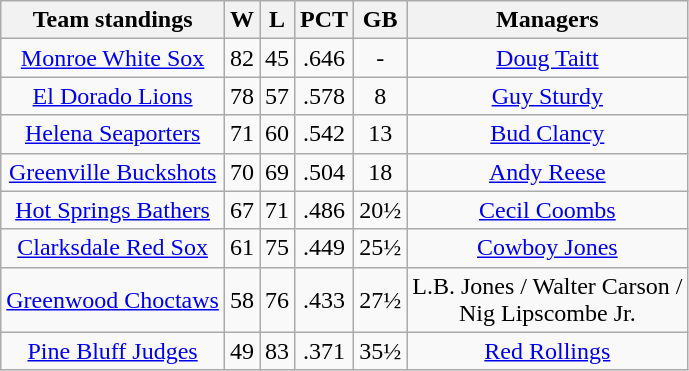<table class="wikitable" style="text-align:center">
<tr>
<th>Team standings</th>
<th>W</th>
<th>L</th>
<th>PCT</th>
<th>GB</th>
<th>Managers</th>
</tr>
<tr>
<td><a href='#'>Monroe White Sox</a></td>
<td>82</td>
<td>45</td>
<td>.646</td>
<td>-</td>
<td><a href='#'>Doug Taitt</a></td>
</tr>
<tr>
<td><a href='#'>El Dorado Lions</a></td>
<td>78</td>
<td>57</td>
<td>.578</td>
<td>8</td>
<td><a href='#'>Guy Sturdy</a></td>
</tr>
<tr>
<td><a href='#'>Helena Seaporters</a></td>
<td>71</td>
<td>60</td>
<td>.542</td>
<td>13</td>
<td><a href='#'>Bud Clancy</a></td>
</tr>
<tr>
<td><a href='#'>Greenville Buckshots</a></td>
<td>70</td>
<td>69</td>
<td>.504</td>
<td>18</td>
<td><a href='#'>Andy Reese</a></td>
</tr>
<tr>
<td><a href='#'>Hot Springs Bathers</a></td>
<td>67</td>
<td>71</td>
<td>.486</td>
<td>20½</td>
<td><a href='#'>Cecil Coombs</a></td>
</tr>
<tr>
<td><a href='#'>Clarksdale Red Sox</a></td>
<td>61</td>
<td>75</td>
<td>.449</td>
<td>25½</td>
<td><a href='#'>Cowboy Jones</a></td>
</tr>
<tr>
<td><a href='#'>Greenwood Choctaws</a></td>
<td>58</td>
<td>76</td>
<td>.433</td>
<td>27½</td>
<td>L.B. Jones / Walter Carson /<br>Nig Lipscombe Jr.</td>
</tr>
<tr>
<td><a href='#'>Pine Bluff Judges</a></td>
<td>49</td>
<td>83</td>
<td>.371</td>
<td>35½</td>
<td><a href='#'>Red Rollings</a></td>
</tr>
</table>
